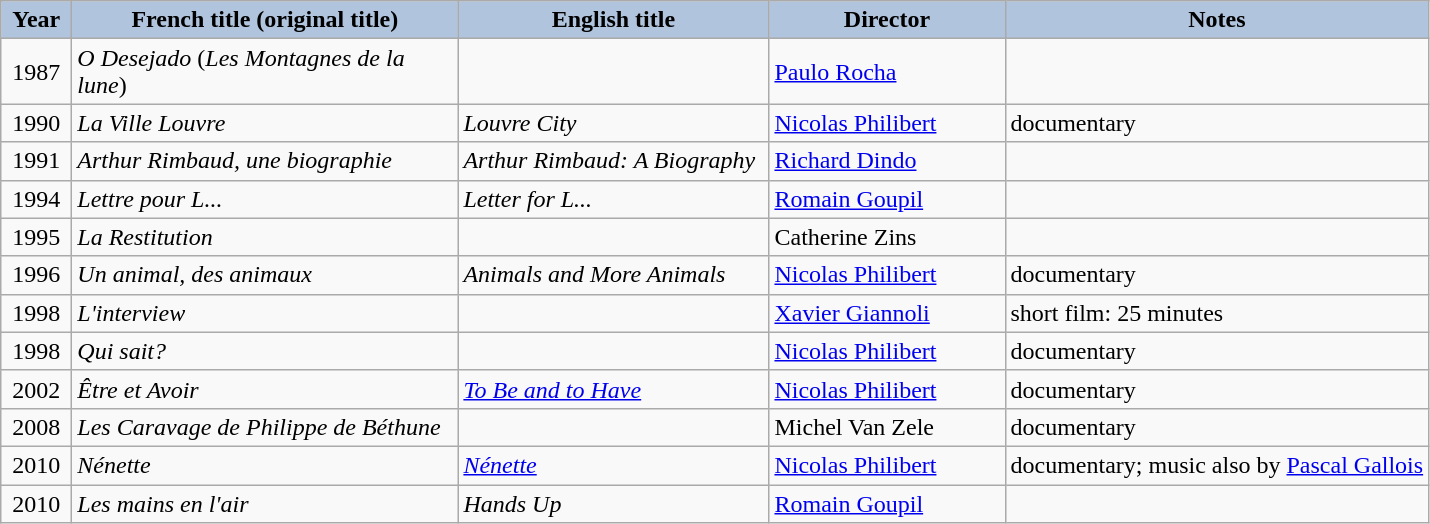<table class="wikitable" style=border="2" cellpadding="4" background: #f9f9f9;>
<tr align="center">
<th style="background:#B0C4DE;" width="40">Year</th>
<th style="background:#B0C4DE;" width="250">French title (original title)</th>
<th style="background:#B0C4DE;" width="200">English title</th>
<th style="background:#B0C4DE;" width="150">Director</th>
<th style="background:#B0C4DE;">Notes</th>
</tr>
<tr>
<td align="center">1987</td>
<td><em>O Desejado</em> (<em>Les Montagnes de la lune</em>)</td>
<td></td>
<td><a href='#'>Paulo Rocha</a></td>
<td></td>
</tr>
<tr>
<td align="center">1990</td>
<td><em>La Ville Louvre</em></td>
<td><em>Louvre City</em></td>
<td><a href='#'>Nicolas Philibert</a></td>
<td>documentary</td>
</tr>
<tr>
<td align="center">1991</td>
<td><em>Arthur Rimbaud, une biographie</em></td>
<td><em>Arthur Rimbaud: A Biography</em></td>
<td><a href='#'>Richard Dindo</a></td>
<td></td>
</tr>
<tr>
<td align="center">1994</td>
<td><em>Lettre pour L...</em></td>
<td><em>Letter for L...</em></td>
<td><a href='#'>Romain Goupil</a></td>
<td></td>
</tr>
<tr>
<td align="center">1995</td>
<td><em>La Restitution</em></td>
<td></td>
<td>Catherine Zins</td>
<td></td>
</tr>
<tr>
<td align="center">1996</td>
<td><em>Un animal, des animaux</em></td>
<td><em>Animals and More Animals</em></td>
<td><a href='#'>Nicolas Philibert</a></td>
<td>documentary</td>
</tr>
<tr>
<td align="center">1998</td>
<td><em>L'interview</em></td>
<td></td>
<td><a href='#'>Xavier Giannoli</a></td>
<td>short film: 25 minutes</td>
</tr>
<tr>
<td align="center">1998</td>
<td><em>Qui sait?</em></td>
<td></td>
<td><a href='#'>Nicolas Philibert</a></td>
<td>documentary</td>
</tr>
<tr>
<td align="center">2002</td>
<td><em>Être et Avoir</em></td>
<td><em><a href='#'>To Be and to Have</a></em></td>
<td><a href='#'>Nicolas Philibert</a></td>
<td>documentary</td>
</tr>
<tr>
<td align="center">2008</td>
<td><em>Les Caravage de Philippe de Béthune</em></td>
<td></td>
<td>Michel Van Zele</td>
<td>documentary</td>
</tr>
<tr>
<td align="center">2010</td>
<td><em>Nénette</em></td>
<td><em><a href='#'>Nénette</a></em></td>
<td><a href='#'>Nicolas Philibert</a></td>
<td>documentary; music also by <a href='#'>Pascal Gallois</a></td>
</tr>
<tr>
<td align="center">2010</td>
<td><em>Les mains en l'air</em></td>
<td><em>Hands Up</em></td>
<td><a href='#'>Romain Goupil</a></td>
<td></td>
</tr>
</table>
